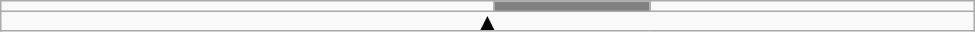<table class="wikitable sortable" style="width:650px; text-align:center;">
<tr>
<td style="width:50.62%; background:"></td>
<td style="width:16.04%; background:gray"></td>
<td style="width:33.34%; background:"></td>
</tr>
<tr>
<td colspan=4 style="text-align: center; line-height: 32.1%;"><strong>▲</strong></td>
</tr>
</table>
